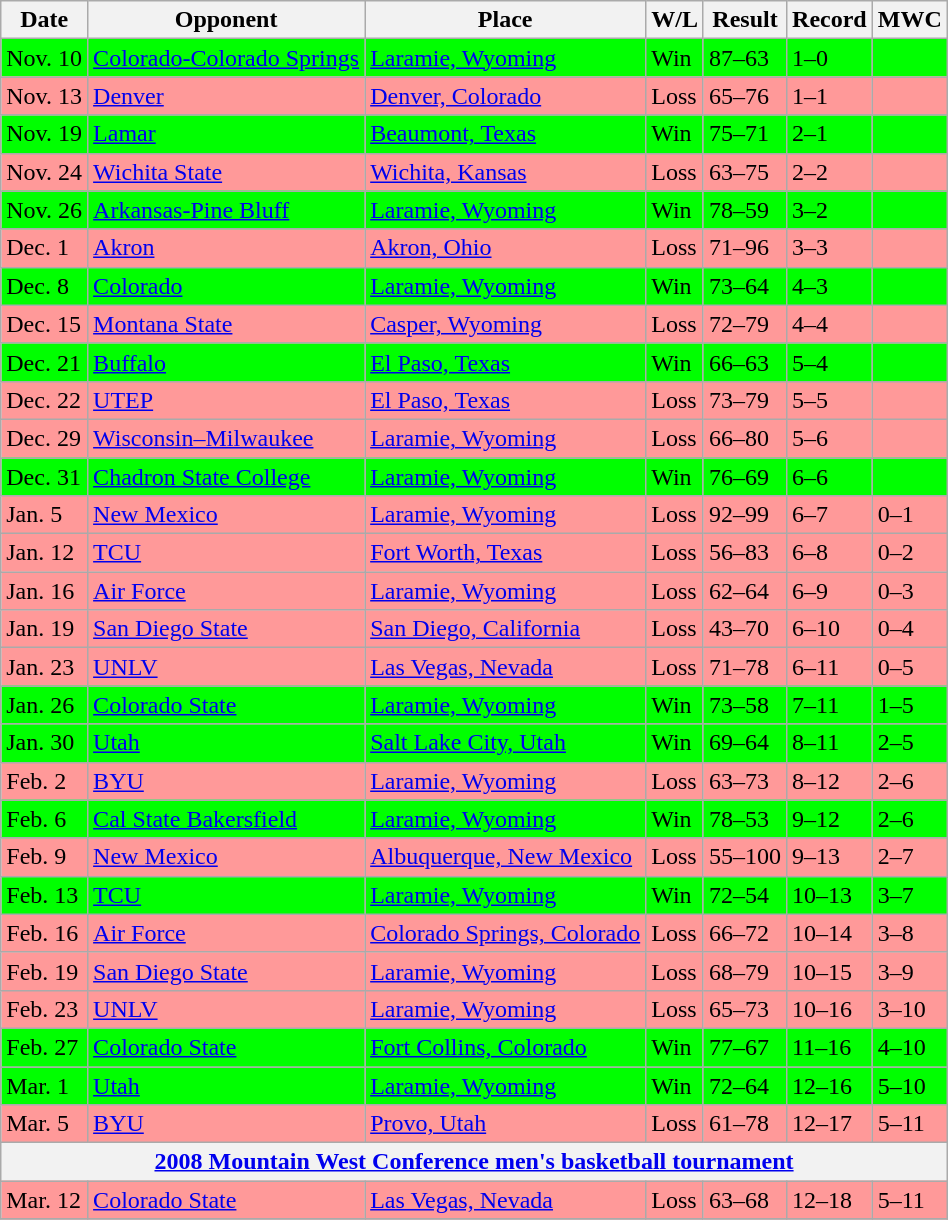<table class="wikitable">
<tr>
<th>Date</th>
<th>Opponent</th>
<th>Place</th>
<th>W/L</th>
<th>Result</th>
<th>Record</th>
<th>MWC</th>
</tr>
<tr style="background: #00FF00;">
<td>Nov. 10</td>
<td><a href='#'>Colorado-Colorado Springs</a></td>
<td><a href='#'>Laramie, Wyoming</a></td>
<td>Win</td>
<td>87–63</td>
<td>1–0</td>
<td></td>
</tr>
<tr style="background: #FF9999;">
<td>Nov. 13</td>
<td><a href='#'>Denver</a></td>
<td><a href='#'>Denver, Colorado</a></td>
<td>Loss</td>
<td>65–76</td>
<td>1–1</td>
<td></td>
</tr>
<tr style="background: #00FF00">
<td>Nov. 19</td>
<td><a href='#'>Lamar</a></td>
<td><a href='#'>Beaumont, Texas</a></td>
<td>Win</td>
<td>75–71</td>
<td>2–1</td>
<td></td>
</tr>
<tr style="background: #FF9999">
<td>Nov. 24</td>
<td><a href='#'>Wichita State</a></td>
<td><a href='#'>Wichita, Kansas</a></td>
<td>Loss</td>
<td>63–75</td>
<td>2–2</td>
<td></td>
</tr>
<tr style="background: #00FF00">
<td>Nov. 26</td>
<td><a href='#'>Arkansas-Pine Bluff</a></td>
<td><a href='#'>Laramie, Wyoming</a></td>
<td>Win</td>
<td>78–59</td>
<td>3–2</td>
<td></td>
</tr>
<tr style="background: #FF9999">
<td>Dec. 1</td>
<td><a href='#'>Akron</a></td>
<td><a href='#'>Akron, Ohio</a></td>
<td>Loss</td>
<td>71–96</td>
<td>3–3</td>
<td></td>
</tr>
<tr style="background: #00FF00">
<td>Dec. 8</td>
<td><a href='#'>Colorado</a></td>
<td><a href='#'>Laramie, Wyoming</a></td>
<td>Win</td>
<td>73–64</td>
<td>4–3</td>
<td></td>
</tr>
<tr style="background: #FF9999">
<td>Dec. 15</td>
<td><a href='#'>Montana State</a></td>
<td><a href='#'>Casper, Wyoming</a></td>
<td>Loss</td>
<td>72–79</td>
<td>4–4</td>
<td></td>
</tr>
<tr style="background: #00FF00">
<td>Dec. 21</td>
<td><a href='#'>Buffalo</a></td>
<td><a href='#'>El Paso, Texas</a></td>
<td>Win</td>
<td>66–63</td>
<td>5–4</td>
<td></td>
</tr>
<tr style="background: #FF9999">
<td>Dec. 22</td>
<td><a href='#'>UTEP</a></td>
<td><a href='#'>El Paso, Texas</a></td>
<td>Loss</td>
<td>73–79</td>
<td>5–5</td>
<td></td>
</tr>
<tr style="background: #FF9999">
<td>Dec. 29</td>
<td><a href='#'>Wisconsin–Milwaukee</a></td>
<td><a href='#'>Laramie, Wyoming</a></td>
<td>Loss</td>
<td>66–80</td>
<td>5–6</td>
<td></td>
</tr>
<tr style="background: #00FF00">
<td>Dec. 31</td>
<td><a href='#'>Chadron State College</a></td>
<td><a href='#'>Laramie, Wyoming</a></td>
<td>Win</td>
<td>76–69</td>
<td>6–6</td>
<td></td>
</tr>
<tr style="background: #FF9999">
<td>Jan. 5</td>
<td><a href='#'>New Mexico</a></td>
<td><a href='#'>Laramie, Wyoming</a></td>
<td>Loss</td>
<td>92–99</td>
<td>6–7</td>
<td>0–1</td>
</tr>
<tr style="background: #FF9999">
<td>Jan. 12</td>
<td><a href='#'>TCU</a></td>
<td><a href='#'>Fort Worth, Texas</a></td>
<td>Loss</td>
<td>56–83</td>
<td>6–8</td>
<td>0–2</td>
</tr>
<tr style="background: #FF9999">
<td>Jan. 16</td>
<td><a href='#'>Air Force</a></td>
<td><a href='#'>Laramie, Wyoming</a></td>
<td>Loss</td>
<td>62–64</td>
<td>6–9</td>
<td>0–3</td>
</tr>
<tr style="background: #FF9999">
<td>Jan. 19</td>
<td><a href='#'>San Diego State</a></td>
<td><a href='#'>San Diego, California</a></td>
<td>Loss</td>
<td>43–70</td>
<td>6–10</td>
<td>0–4</td>
</tr>
<tr style="background: #FF9999">
<td>Jan. 23</td>
<td><a href='#'>UNLV</a></td>
<td><a href='#'>Las Vegas, Nevada</a></td>
<td>Loss</td>
<td>71–78</td>
<td>6–11</td>
<td>0–5</td>
</tr>
<tr style="background: #00FF00">
<td>Jan. 26</td>
<td><a href='#'>Colorado State</a></td>
<td><a href='#'>Laramie, Wyoming</a></td>
<td>Win</td>
<td>73–58</td>
<td>7–11</td>
<td>1–5</td>
</tr>
<tr style="background: #00FF00">
<td>Jan. 30</td>
<td><a href='#'>Utah</a></td>
<td><a href='#'>Salt Lake City, Utah</a></td>
<td>Win</td>
<td>69–64</td>
<td>8–11</td>
<td>2–5</td>
</tr>
<tr style="background: #FF9999">
<td>Feb. 2</td>
<td><a href='#'>BYU</a></td>
<td><a href='#'>Laramie, Wyoming</a></td>
<td>Loss</td>
<td>63–73</td>
<td>8–12</td>
<td>2–6</td>
</tr>
<tr style="background: #00FF00">
<td>Feb. 6</td>
<td><a href='#'>Cal State Bakersfield</a></td>
<td><a href='#'>Laramie, Wyoming</a></td>
<td>Win</td>
<td>78–53</td>
<td>9–12</td>
<td>2–6</td>
</tr>
<tr style="background: #FF9999">
<td>Feb. 9</td>
<td><a href='#'>New Mexico</a></td>
<td><a href='#'>Albuquerque, New Mexico</a></td>
<td>Loss</td>
<td>55–100</td>
<td>9–13</td>
<td>2–7</td>
</tr>
<tr style="background: #00FF00">
<td>Feb. 13</td>
<td><a href='#'>TCU</a></td>
<td><a href='#'>Laramie, Wyoming</a></td>
<td>Win</td>
<td>72–54</td>
<td>10–13</td>
<td>3–7</td>
</tr>
<tr style="background: #FF9999">
<td>Feb. 16</td>
<td><a href='#'>Air Force</a></td>
<td><a href='#'>Colorado Springs, Colorado</a></td>
<td>Loss</td>
<td>66–72</td>
<td>10–14</td>
<td>3–8</td>
</tr>
<tr style="background: #FF9999">
<td>Feb. 19</td>
<td><a href='#'>San Diego State</a></td>
<td><a href='#'>Laramie, Wyoming</a></td>
<td>Loss</td>
<td>68–79</td>
<td>10–15</td>
<td>3–9</td>
</tr>
<tr style="background: #FF9999">
<td>Feb. 23</td>
<td><a href='#'>UNLV</a></td>
<td><a href='#'>Laramie, Wyoming</a></td>
<td>Loss</td>
<td>65–73</td>
<td>10–16</td>
<td>3–10</td>
</tr>
<tr style="background: #00FF00;">
<td>Feb. 27</td>
<td><a href='#'>Colorado State</a></td>
<td><a href='#'>Fort Collins, Colorado</a></td>
<td>Win</td>
<td>77–67</td>
<td>11–16</td>
<td>4–10</td>
</tr>
<tr style="background: #00FF00;">
<td>Mar. 1</td>
<td><a href='#'>Utah</a></td>
<td><a href='#'>Laramie, Wyoming</a></td>
<td>Win</td>
<td>72–64</td>
<td>12–16</td>
<td>5–10</td>
</tr>
<tr style="background: #FF9999">
<td>Mar. 5</td>
<td><a href='#'>BYU</a></td>
<td><a href='#'>Provo, Utah</a></td>
<td>Loss</td>
<td>61–78</td>
<td>12–17</td>
<td>5–11</td>
</tr>
<tr>
<th colspan=10><a href='#'>2008 Mountain West Conference men's basketball tournament</a></th>
</tr>
<tr style="background: #FF9999">
<td>Mar. 12</td>
<td><a href='#'>Colorado State</a></td>
<td><a href='#'>Las Vegas, Nevada</a></td>
<td>Loss</td>
<td>63–68</td>
<td>12–18</td>
<td>5–11</td>
</tr>
<tr>
</tr>
</table>
